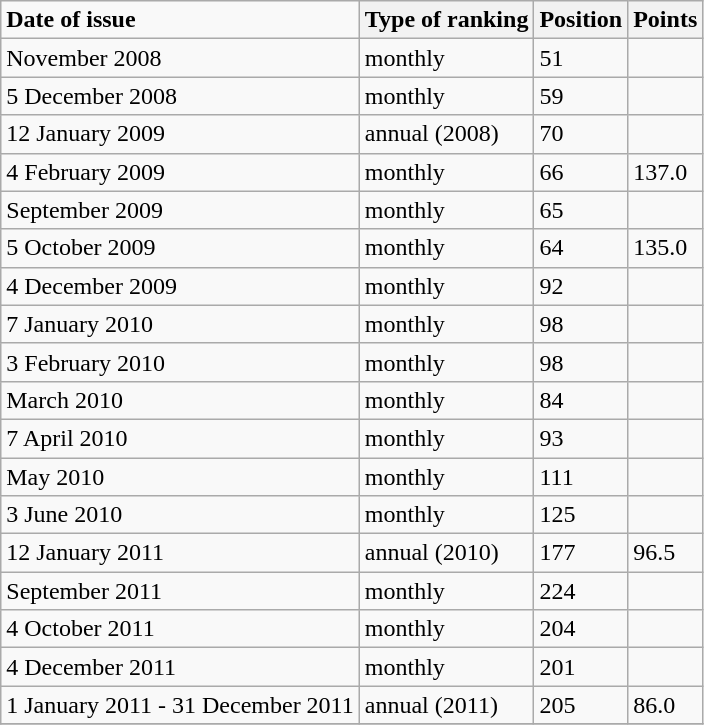<table class="wikitable">
<tr>
<td><strong>Date of issue</strong></td>
<th>Type of ranking</th>
<th>Position</th>
<th>Points</th>
</tr>
<tr>
<td>November 2008</td>
<td>monthly</td>
<td>51</td>
<td></td>
</tr>
<tr>
<td>5 December 2008</td>
<td>monthly</td>
<td>59</td>
<td></td>
</tr>
<tr>
<td>12 January 2009</td>
<td>annual (2008)</td>
<td>70</td>
<td></td>
</tr>
<tr>
<td>4 February 2009</td>
<td>monthly</td>
<td>66</td>
<td>137.0</td>
</tr>
<tr>
<td>September 2009</td>
<td>monthly</td>
<td>65</td>
<td></td>
</tr>
<tr>
<td>5 October 2009</td>
<td>monthly</td>
<td>64</td>
<td>135.0</td>
</tr>
<tr>
<td>4 December 2009</td>
<td>monthly</td>
<td>92</td>
<td></td>
</tr>
<tr>
<td>7 January 2010</td>
<td>monthly</td>
<td>98</td>
<td></td>
</tr>
<tr>
<td>3 February 2010</td>
<td>monthly</td>
<td>98</td>
<td></td>
</tr>
<tr>
<td>March 2010</td>
<td>monthly</td>
<td>84</td>
<td></td>
</tr>
<tr>
<td>7 April 2010</td>
<td>monthly</td>
<td>93</td>
<td></td>
</tr>
<tr>
<td>May 2010</td>
<td>monthly</td>
<td>111</td>
<td></td>
</tr>
<tr>
<td>3 June 2010</td>
<td>monthly</td>
<td>125</td>
<td></td>
</tr>
<tr>
<td>12 January 2011</td>
<td>annual (2010)</td>
<td>177</td>
<td>96.5</td>
</tr>
<tr>
<td>September 2011</td>
<td>monthly</td>
<td>224</td>
<td></td>
</tr>
<tr>
<td>4 October 2011</td>
<td>monthly</td>
<td>204</td>
<td></td>
</tr>
<tr>
<td>4 December 2011</td>
<td>monthly</td>
<td>201</td>
<td></td>
</tr>
<tr>
<td>1 January 2011 - 31 December 2011</td>
<td>annual (2011)</td>
<td>205</td>
<td>86.0</td>
</tr>
<tr>
</tr>
</table>
